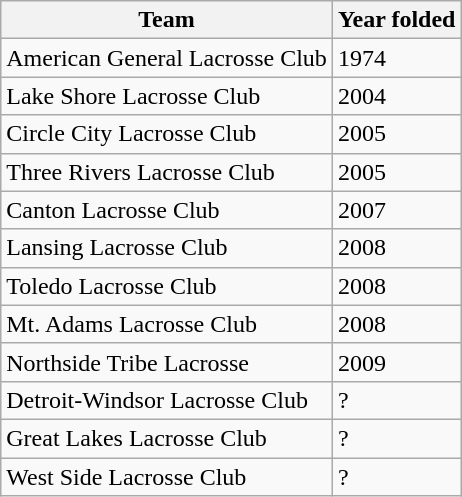<table class="wikitable">
<tr>
<th>Team</th>
<th>Year folded</th>
</tr>
<tr>
<td>American General Lacrosse Club</td>
<td>1974</td>
</tr>
<tr>
<td>Lake Shore Lacrosse Club</td>
<td>2004</td>
</tr>
<tr>
<td>Circle City Lacrosse Club</td>
<td>2005</td>
</tr>
<tr>
<td>Three Rivers Lacrosse Club</td>
<td>2005</td>
</tr>
<tr>
<td>Canton Lacrosse Club</td>
<td>2007</td>
</tr>
<tr>
<td>Lansing Lacrosse Club</td>
<td>2008</td>
</tr>
<tr>
<td>Toledo Lacrosse Club</td>
<td>2008</td>
</tr>
<tr>
<td>Mt. Adams Lacrosse Club</td>
<td>2008</td>
</tr>
<tr>
<td>Northside Tribe Lacrosse</td>
<td>2009</td>
</tr>
<tr>
<td>Detroit-Windsor Lacrosse Club</td>
<td>?</td>
</tr>
<tr>
<td>Great Lakes Lacrosse Club</td>
<td>?</td>
</tr>
<tr>
<td>West Side Lacrosse Club</td>
<td>?</td>
</tr>
</table>
